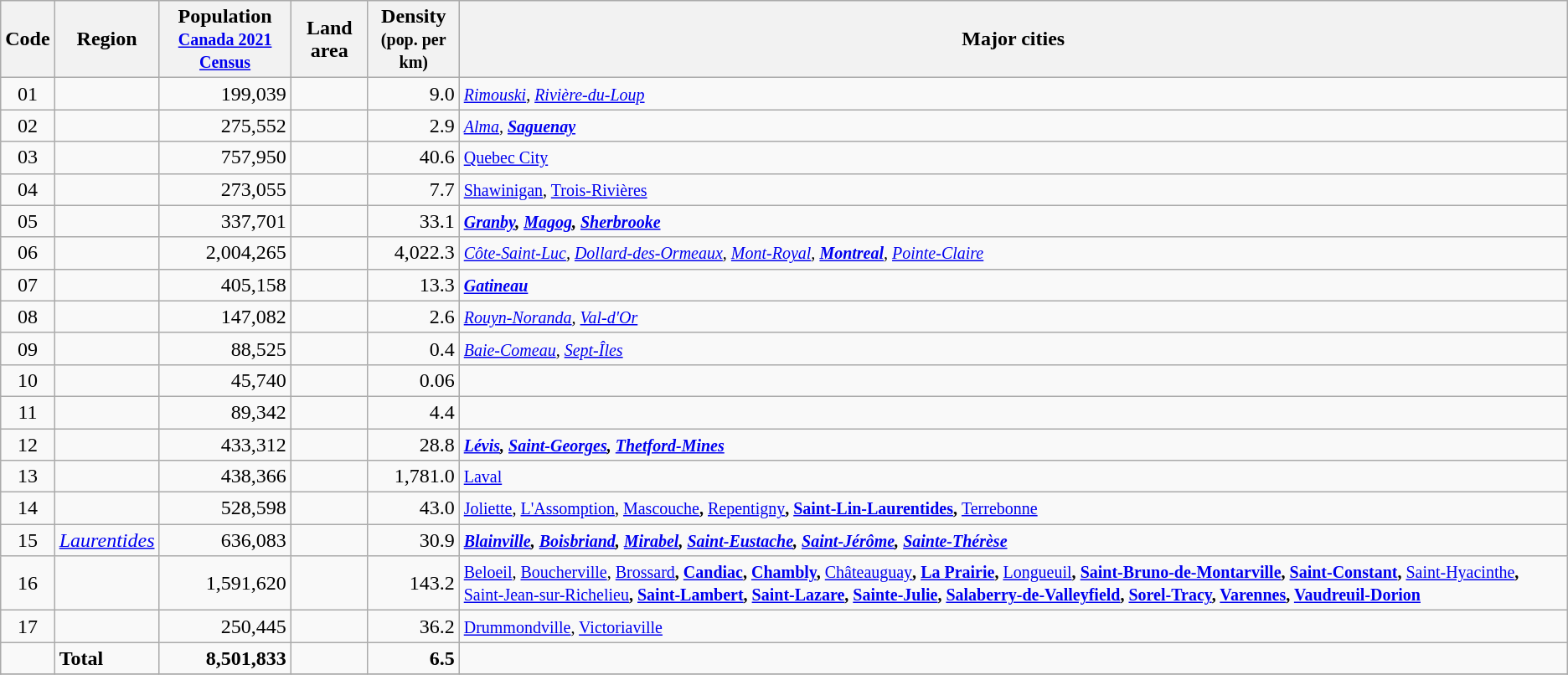<table class="wikitable sortable"  style="text-align: right">
<tr>
<th align="center">Code</th>
<th align="center">Region</th>
<th align="center">Population<br><small><a href='#'>Canada 2021 Census</a></small></th>
<th align="center" data-sort-type=number>Land area</th>
<th align="center">Density<br><small>(pop. per km)</small></th>
<th align="center">Major cities</th>
</tr>
<tr>
<td align="center">01</td>
<td align="left"></td>
<td>199,039</td>
<td></td>
<td>9.0</td>
<td align="left"><small><em><a href='#'>Rimouski</a></em>, <em><a href='#'>Rivière-du-Loup</a></em></small></td>
</tr>
<tr>
<td align="center">02</td>
<td align="left"></td>
<td>275,552</td>
<td></td>
<td>2.9</td>
<td align="left"><small><em><a href='#'>Alma</a>, <strong><a href='#'>Saguenay</a><strong><em></small></td>
</tr>
<tr>
<td align="center">03</td>
<td align="left"></td>
<td>757,950</td>
<td></td>
<td>40.6</td>
<td align="left"><small></em></strong><a href='#'>Quebec City</a><strong><em></small></td>
</tr>
<tr>
<td align="center">04</td>
<td align="left"></td>
<td>273,055</td>
<td></td>
<td>7.7</td>
<td align="left"><small></em><a href='#'>Shawinigan</a>, </strong><a href='#'>Trois-Rivières</a></em></strong></small></td>
</tr>
<tr>
<td align="center">05</td>
<td align="left"></td>
<td>337,701</td>
<td></td>
<td>33.1</td>
<td align="left"><small><strong><em><a href='#'>Granby</a><strong>, <a href='#'>Magog</a>, </strong><a href='#'>Sherbrooke</a></em></strong></small></td>
</tr>
<tr>
<td align="center">06</td>
<td align="left"></td>
<td>2,004,265</td>
<td></td>
<td>4,022.3</td>
<td align="left"><small><em><a href='#'>Côte-Saint-Luc</a>, <a href='#'>Dollard-des-Ormeaux</a>, <a href='#'>Mont-Royal</a>, <strong><a href='#'>Montreal</a></strong>, <a href='#'>Pointe-Claire</a></em></small></td>
</tr>
<tr>
<td align="center">07</td>
<td align="left"></td>
<td>405,158</td>
<td></td>
<td>13.3</td>
<td align="left"><small><strong><em><a href='#'>Gatineau</a></em></strong></small></td>
</tr>
<tr>
<td align="center">08</td>
<td align="left"></td>
<td>147,082</td>
<td></td>
<td>2.6</td>
<td align="left"><small><em><a href='#'>Rouyn-Noranda</a>, <a href='#'>Val-d'Or</a></em></small></td>
</tr>
<tr>
<td align="center">09</td>
<td align="left"></td>
<td>88,525</td>
<td></td>
<td>0.4</td>
<td align="left"><small><em><a href='#'>Baie-Comeau</a>, <a href='#'>Sept-Îles</a></em></small></td>
</tr>
<tr>
<td align="center">10</td>
<td align="left"></td>
<td>45,740</td>
<td></td>
<td>0.06</td>
<td></td>
</tr>
<tr>
<td align="center">11</td>
<td align="left"></td>
<td>89,342</td>
<td></td>
<td>4.4</td>
<td></td>
</tr>
<tr>
<td align="center">12</td>
<td align="left"></td>
<td>433,312</td>
<td></td>
<td>28.8</td>
<td align="left"><small><strong><em><a href='#'>Lévis</a><strong>, <a href='#'>Saint-Georges</a>, <a href='#'>Thetford-Mines</a><em></small></td>
</tr>
<tr>
<td align="center">13</td>
<td align="left"></td>
<td>438,366</td>
<td></td>
<td>1,781.0</td>
<td align="left"><small></em></strong><a href='#'>Laval</a><strong><em></small></td>
</tr>
<tr>
<td align="center">14</td>
<td align="left"></td>
<td>528,598</td>
<td></td>
<td>43.0</td>
<td align="left"><small></em><a href='#'>Joliette</a>, <a href='#'>L'Assomption</a>, </strong><a href='#'>Mascouche</a><strong>, </strong><a href='#'>Repentigny</a><strong>, <a href='#'>Saint-Lin-Laurentides</a>, </strong><a href='#'>Terrebonne</a></em></strong></small></td>
</tr>
<tr>
<td align="center">15</td>
<td align="left"><em><a href='#'>Laurentides</a></em></td>
<td>636,083</td>
<td></td>
<td>30.9</td>
<td align="left"><small><strong><em><a href='#'>Blainville</a><strong>, <a href='#'>Boisbriand</a>, </strong><a href='#'>Mirabel</a><strong>, <a href='#'>Saint-Eustache</a>, </strong><a href='#'>Saint-Jérôme</a><strong>, <a href='#'>Sainte-Thérèse</a><em></small></td>
</tr>
<tr>
<td align="center">16</td>
<td align="left"></td>
<td>1,591,620</td>
<td></td>
<td>143.2</td>
<td align="left"><small></em><a href='#'>Beloeil</a>, <a href='#'>Boucherville</a>, </strong><a href='#'>Brossard</a><strong>, <a href='#'>Candiac</a>, <a href='#'>Chambly</a>, </strong><a href='#'>Châteauguay</a><strong>, <a href='#'>La Prairie</a>, </strong><a href='#'>Longueuil</a><strong>, <a href='#'>Saint-Bruno-de-Montarville</a>, <a href='#'>Saint-Constant</a>, </strong><a href='#'>Saint-Hyacinthe</a><strong>, </strong><a href='#'>Saint-Jean-sur-Richelieu</a><strong>, <a href='#'>Saint-Lambert</a>, <a href='#'>Saint-Lazare</a>, <a href='#'>Sainte-Julie</a>, <a href='#'>Salaberry-de-Valleyfield</a>, <a href='#'>Sorel-Tracy</a>, <a href='#'>Varennes</a>, <a href='#'>Vaudreuil-Dorion</a><em></small></td>
</tr>
<tr>
<td align="center">17</td>
<td align="left"></td>
<td>250,445</td>
<td></td>
<td>36.2</td>
<td align="left"><small></em></strong><a href='#'>Drummondville</a></strong>, <a href='#'>Victoriaville</a></em></small></td>
</tr>
<tr>
<td></td>
<td align="left"><strong>Total</strong></td>
<td><strong>8,501,833</strong></td>
<td><strong></strong></td>
<td><strong>6.5</strong></td>
<td></td>
</tr>
<tr>
</tr>
</table>
